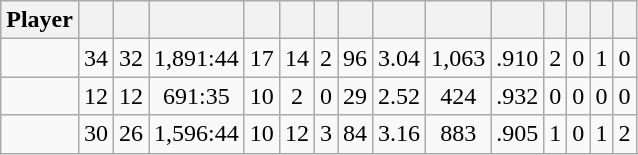<table class="wikitable sortable" style="text-align:center;">
<tr>
<th>Player</th>
<th></th>
<th></th>
<th></th>
<th></th>
<th></th>
<th></th>
<th></th>
<th></th>
<th></th>
<th></th>
<th></th>
<th></th>
<th></th>
<th></th>
</tr>
<tr>
<td style="text-align:left;"></td>
<td>34</td>
<td>32</td>
<td>1,891:44</td>
<td>17</td>
<td>14</td>
<td>2</td>
<td>96</td>
<td>3.04</td>
<td>1,063</td>
<td>.910</td>
<td>2</td>
<td>0</td>
<td>1</td>
<td>0</td>
</tr>
<tr>
<td style="text-align:left;"></td>
<td>12</td>
<td>12</td>
<td>691:35</td>
<td>10</td>
<td>2</td>
<td>0</td>
<td>29</td>
<td>2.52</td>
<td>424</td>
<td>.932</td>
<td>0</td>
<td>0</td>
<td>0</td>
<td>0</td>
</tr>
<tr>
<td style="text-align:left;"></td>
<td>30</td>
<td>26</td>
<td>1,596:44</td>
<td>10</td>
<td>12</td>
<td>3</td>
<td>84</td>
<td>3.16</td>
<td>883</td>
<td>.905</td>
<td>1</td>
<td>0</td>
<td>1</td>
<td>2</td>
</tr>
</table>
